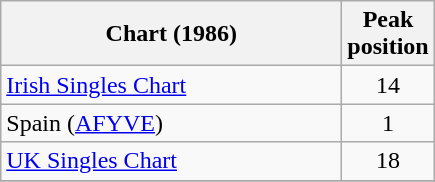<table class="wikitable sortable">
<tr>
<th align="left" width="220">Chart (1986)</th>
<th align="center">Peak<br>position</th>
</tr>
<tr>
<td align="left"><a href='#'>Irish Singles Chart</a></td>
<td align="center">14</td>
</tr>
<tr>
<td>Spain (<a href='#'>AFYVE</a>)</td>
<td align="center">1</td>
</tr>
<tr>
<td align="left"><a href='#'>UK Singles Chart</a></td>
<td align="center">18</td>
</tr>
<tr>
</tr>
</table>
